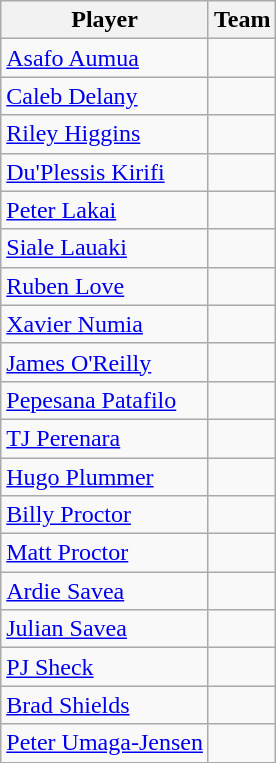<table class="wikitable" border="1">
<tr>
<th>Player</th>
<th>Team</th>
</tr>
<tr>
<td><a href='#'>Asafo Aumua</a></td>
<td></td>
</tr>
<tr>
<td><a href='#'>Caleb Delany</a></td>
<td></td>
</tr>
<tr>
<td><a href='#'>Riley Higgins</a></td>
<td></td>
</tr>
<tr>
<td><a href='#'>Du'Plessis Kirifi</a></td>
<td></td>
</tr>
<tr>
<td><a href='#'>Peter Lakai</a></td>
<td></td>
</tr>
<tr>
<td><a href='#'>Siale Lauaki</a></td>
<td></td>
</tr>
<tr>
<td><a href='#'>Ruben Love</a></td>
<td></td>
</tr>
<tr>
<td><a href='#'>Xavier Numia</a></td>
<td></td>
</tr>
<tr>
<td><a href='#'>James O'Reilly</a></td>
<td></td>
</tr>
<tr>
<td><a href='#'>Pepesana Patafilo</a></td>
<td></td>
</tr>
<tr>
<td><a href='#'>TJ Perenara</a></td>
<td></td>
</tr>
<tr>
<td><a href='#'>Hugo Plummer</a></td>
<td></td>
</tr>
<tr>
<td><a href='#'>Billy Proctor</a></td>
<td></td>
</tr>
<tr>
<td><a href='#'>Matt Proctor</a></td>
<td></td>
</tr>
<tr>
<td><a href='#'>Ardie Savea</a></td>
<td></td>
</tr>
<tr>
<td><a href='#'>Julian Savea</a></td>
<td></td>
</tr>
<tr>
<td><a href='#'>PJ Sheck</a></td>
<td></td>
</tr>
<tr>
<td><a href='#'>Brad Shields</a></td>
<td></td>
</tr>
<tr>
<td><a href='#'>Peter Umaga-Jensen</a></td>
<td></td>
</tr>
</table>
